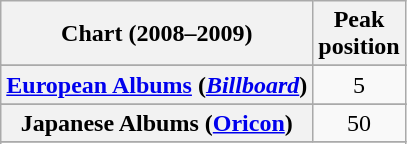<table class="wikitable sortable plainrowheaders" style="text-align:center">
<tr>
<th scope="col">Chart (2008–2009)</th>
<th scope="col">Peak<br>position</th>
</tr>
<tr>
</tr>
<tr>
</tr>
<tr>
</tr>
<tr>
</tr>
<tr>
</tr>
<tr>
<th scope="row"><a href='#'>European Albums</a> (<em><a href='#'>Billboard</a></em>)</th>
<td>5</td>
</tr>
<tr>
</tr>
<tr>
</tr>
<tr>
</tr>
<tr>
<th scope="row">Japanese Albums (<a href='#'>Oricon</a>)</th>
<td>50</td>
</tr>
<tr>
</tr>
<tr>
</tr>
<tr>
</tr>
<tr>
</tr>
<tr>
</tr>
<tr>
</tr>
<tr>
</tr>
<tr>
</tr>
</table>
